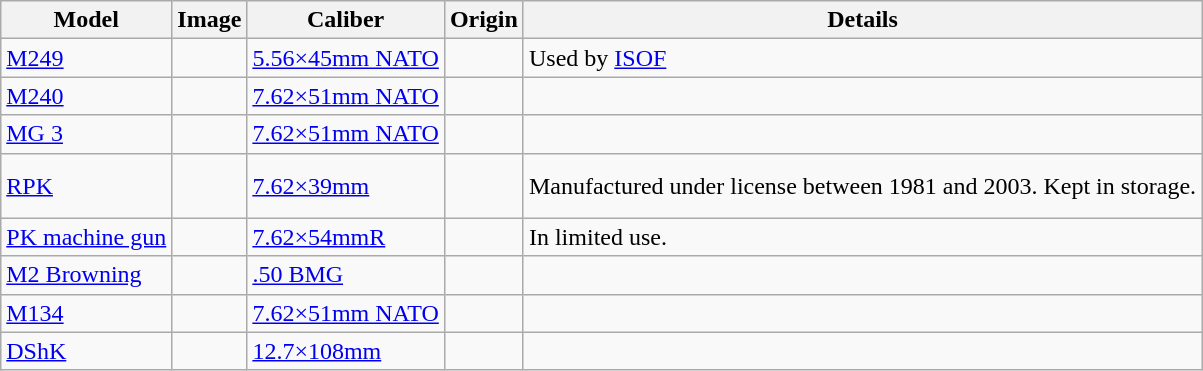<table class="wikitable">
<tr>
<th>Model</th>
<th>Image</th>
<th>Caliber</th>
<th>Origin</th>
<th>Details</th>
</tr>
<tr>
<td><a href='#'>M249</a></td>
<td></td>
<td><a href='#'>5.56×45mm NATO</a></td>
<td></td>
<td>Used by <a href='#'>ISOF</a></td>
</tr>
<tr>
<td><a href='#'>M240</a></td>
<td></td>
<td><a href='#'>7.62×51mm NATO</a></td>
<td></td>
<td></td>
</tr>
<tr>
<td><a href='#'>MG 3</a></td>
<td></td>
<td><a href='#'>7.62×51mm NATO</a></td>
<td></td>
<td></td>
</tr>
<tr>
<td><a href='#'>RPK</a></td>
<td></td>
<td><a href='#'>7.62×39mm</a></td>
<td><br><br></td>
<td>Manufactured under license between 1981 and 2003. Kept in storage.</td>
</tr>
<tr>
<td><a href='#'>PK machine gun</a></td>
<td></td>
<td><a href='#'>7.62×54mmR</a></td>
<td></td>
<td>In limited use.</td>
</tr>
<tr>
<td><a href='#'>M2 Browning</a></td>
<td></td>
<td><a href='#'>.50 BMG</a></td>
<td></td>
<td></td>
</tr>
<tr>
<td><a href='#'>M134</a></td>
<td></td>
<td><a href='#'>7.62×51mm NATO</a></td>
<td></td>
<td></td>
</tr>
<tr>
<td><a href='#'>DShK</a></td>
<td></td>
<td><a href='#'>12.7×108mm</a></td>
<td></td>
<td></td>
</tr>
</table>
